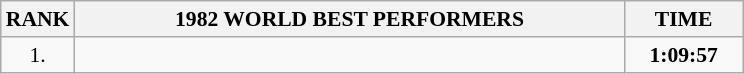<table class="wikitable" style="border-collapse: collapse; font-size: 90%;">
<tr>
<th>RANK</th>
<th align="center" style="width: 25em">1982 WORLD BEST PERFORMERS</th>
<th align="center" style="width: 5em">TIME</th>
</tr>
<tr>
<td align="center">1.</td>
<td></td>
<td align="center"><strong>1:09:57</strong></td>
</tr>
</table>
